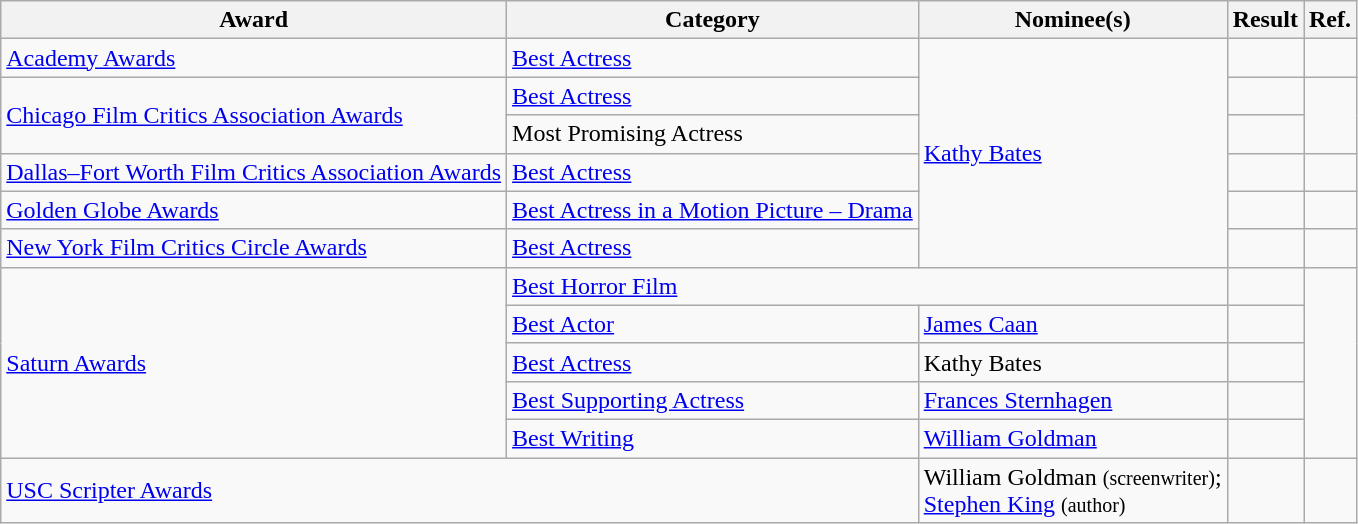<table class="wikitable plainrowheaders">
<tr>
<th>Award</th>
<th>Category</th>
<th>Nominee(s)</th>
<th>Result</th>
<th>Ref.</th>
</tr>
<tr>
<td><a href='#'>Academy Awards</a></td>
<td><a href='#'>Best Actress</a></td>
<td rowspan="6"><a href='#'>Kathy Bates</a></td>
<td></td>
<td align="center"></td>
</tr>
<tr>
<td rowspan="2"><a href='#'>Chicago Film Critics Association Awards</a></td>
<td><a href='#'>Best Actress</a></td>
<td></td>
<td align="center" rowspan="2"></td>
</tr>
<tr>
<td>Most Promising Actress</td>
<td></td>
</tr>
<tr>
<td><a href='#'>Dallas–Fort Worth Film Critics Association Awards</a></td>
<td><a href='#'>Best Actress</a></td>
<td></td>
<td align="center"></td>
</tr>
<tr>
<td><a href='#'>Golden Globe Awards</a></td>
<td><a href='#'>Best Actress in a Motion Picture – Drama</a></td>
<td></td>
<td align="center"></td>
</tr>
<tr>
<td><a href='#'>New York Film Critics Circle Awards</a></td>
<td><a href='#'>Best Actress</a></td>
<td></td>
<td align="center"></td>
</tr>
<tr>
<td rowspan="5"><a href='#'>Saturn Awards</a></td>
<td colspan="2"><a href='#'>Best Horror Film</a></td>
<td></td>
<td align="center" rowspan="5"></td>
</tr>
<tr>
<td><a href='#'>Best Actor</a></td>
<td><a href='#'>James Caan</a></td>
<td></td>
</tr>
<tr>
<td><a href='#'>Best Actress</a></td>
<td>Kathy Bates</td>
<td></td>
</tr>
<tr>
<td><a href='#'>Best Supporting Actress</a></td>
<td><a href='#'>Frances Sternhagen</a></td>
<td></td>
</tr>
<tr>
<td><a href='#'>Best Writing</a></td>
<td><a href='#'>William Goldman</a></td>
<td></td>
</tr>
<tr>
<td colspan="2"><a href='#'>USC Scripter Awards</a></td>
<td>William Goldman <small>(screenwriter)</small>; <br> <a href='#'>Stephen King</a> <small>(author)</small></td>
<td></td>
<td align="center"></td>
</tr>
</table>
